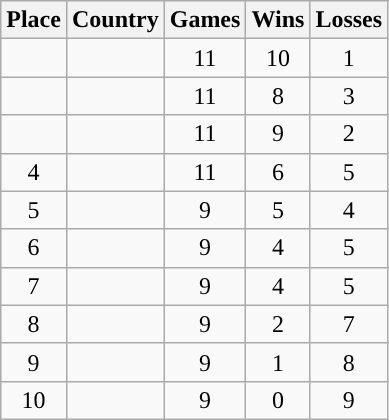<table class="wikitable" style="text-align:center;">
<tr>
<th>Place</th>
<th>Country</th>
<th>Games</th>
<th>Wins</th>
<th>Losses</th>
</tr>
<tr>
<td></td>
<td align=left></td>
<td>11</td>
<td>10</td>
<td>1</td>
</tr>
<tr>
<td></td>
<td align=left></td>
<td>11</td>
<td>8</td>
<td>3</td>
</tr>
<tr>
<td></td>
<td align=left></td>
<td>11</td>
<td>9</td>
<td>2</td>
</tr>
<tr>
<td>4</td>
<td align=left></td>
<td>11</td>
<td>6</td>
<td>5</td>
</tr>
<tr>
<td>5</td>
<td align=left></td>
<td>9</td>
<td>5</td>
<td>4</td>
</tr>
<tr>
<td>6</td>
<td align=left></td>
<td>9</td>
<td>4</td>
<td>5</td>
</tr>
<tr>
<td>7</td>
<td align=left></td>
<td>9</td>
<td>4</td>
<td>5</td>
</tr>
<tr>
<td>8</td>
<td align=left></td>
<td>9</td>
<td>2</td>
<td>7</td>
</tr>
<tr>
<td>9</td>
<td align=left></td>
<td>9</td>
<td>1</td>
<td>8</td>
</tr>
<tr>
<td>10</td>
<td align=left></td>
<td>9</td>
<td>0</td>
<td>9</td>
</tr>
</table>
